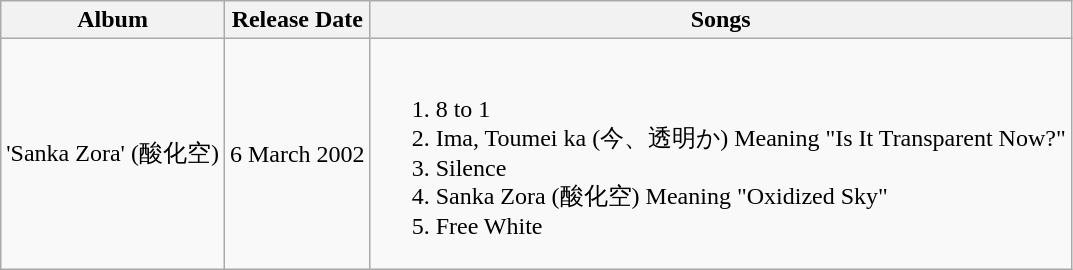<table class="wikitable">
<tr>
<th>Album</th>
<th>Release Date</th>
<th>Songs</th>
</tr>
<tr>
<td>'Sanka Zora' (酸化空)</td>
<td>6 March 2002</td>
<td><br><ol><li>8 to 1</li><li>Ima, Toumei ka (今、透明か) Meaning "Is It Transparent Now?"</li><li>Silence</li><li>Sanka Zora (酸化空) Meaning "Oxidized Sky"</li><li>Free White</li></ol></td>
</tr>
</table>
